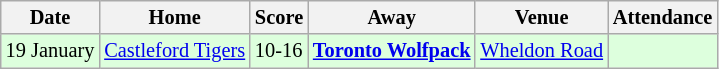<table class="wikitable" style="font-size:85%;">
<tr>
<th>Date</th>
<th>Home</th>
<th>Score</th>
<th>Away</th>
<th>Venue</th>
<th>Attendance</th>
</tr>
<tr style="background:#ddffdd;" width=20 | >
<td>19 January</td>
<td> <a href='#'>Castleford Tigers</a></td>
<td>10-16</td>
<td> <strong><a href='#'>Toronto Wolfpack</a></strong></td>
<td><a href='#'>Wheldon Road</a></td>
<td></td>
</tr>
</table>
